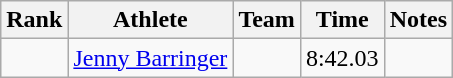<table class="wikitable sortable">
<tr>
<th>Rank</th>
<th>Athlete</th>
<th>Team</th>
<th>Time</th>
<th>Notes</th>
</tr>
<tr>
<td align=center></td>
<td><a href='#'>Jenny Barringer</a></td>
<td></td>
<td>8:42.03</td>
<td></td>
</tr>
</table>
